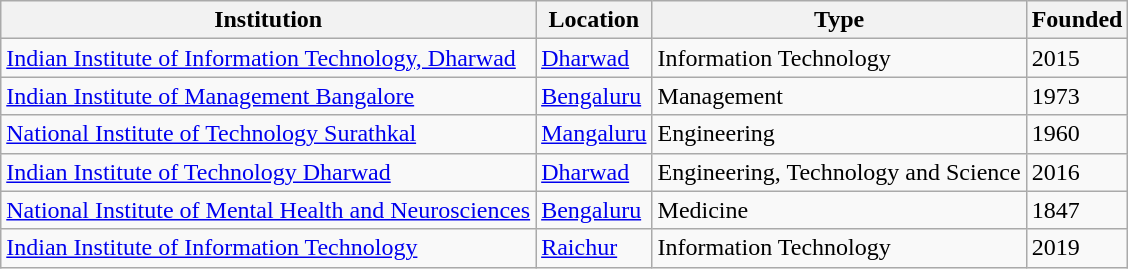<table class="wikitable">
<tr>
<th>Institution</th>
<th>Location</th>
<th>Type</th>
<th>Founded</th>
</tr>
<tr>
<td><a href='#'>Indian Institute of Information Technology, Dharwad</a></td>
<td><a href='#'>Dharwad</a></td>
<td>Information Technology</td>
<td>2015</td>
</tr>
<tr>
<td><a href='#'>Indian Institute of Management Bangalore</a></td>
<td><a href='#'>Bengaluru</a></td>
<td>Management</td>
<td>1973</td>
</tr>
<tr>
<td><a href='#'>National Institute of Technology Surathkal</a></td>
<td><a href='#'>Mangaluru</a></td>
<td>Engineering</td>
<td>1960</td>
</tr>
<tr>
<td><a href='#'>Indian Institute of Technology Dharwad</a></td>
<td><a href='#'>Dharwad</a></td>
<td>Engineering, Technology and Science</td>
<td>2016</td>
</tr>
<tr>
<td><a href='#'>National Institute of Mental Health and Neurosciences</a></td>
<td><a href='#'>Bengaluru</a></td>
<td>Medicine</td>
<td>1847</td>
</tr>
<tr>
<td><a href='#'>Indian Institute of Information Technology</a></td>
<td><a href='#'>Raichur</a></td>
<td>Information Technology</td>
<td>2019</td>
</tr>
</table>
